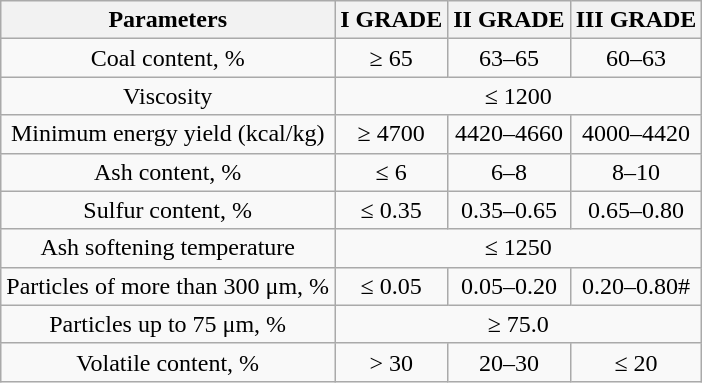<table class="wikitable" style="text-align:center">
<tr>
<th>Parameters</th>
<th>І GRADE</th>
<th>ІІ GRADE</th>
<th>ІІІ GRADE</th>
</tr>
<tr>
<td>Coal content, %</td>
<td>≥ 65</td>
<td>63–65</td>
<td>60–63</td>
</tr>
<tr>
<td>Viscosity</td>
<td colspan="3">≤ 1200</td>
</tr>
<tr>
<td>Minimum energy yield (kcal/kg)</td>
<td>≥ 4700</td>
<td>4420–4660</td>
<td>4000–4420</td>
</tr>
<tr>
<td>Ash content, %</td>
<td>≤ 6</td>
<td>6–8</td>
<td>8–10</td>
</tr>
<tr>
<td>Sulfur content, %</td>
<td>≤ 0.35</td>
<td>0.35–0.65</td>
<td>0.65–0.80</td>
</tr>
<tr>
<td>Ash softening temperature</td>
<td colspan="3">≤ 1250</td>
</tr>
<tr>
<td>Particles of more than 300 μm, %</td>
<td>≤ 0.05</td>
<td>0.05–0.20</td>
<td>0.20–0.80#</td>
</tr>
<tr>
<td>Particles up to 75 μm, %</td>
<td colspan="3">≥ 75.0</td>
</tr>
<tr>
<td>Volatile content, %</td>
<td>> 30</td>
<td>20–30</td>
<td>≤ 20</td>
</tr>
</table>
